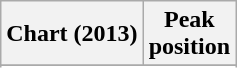<table class="wikitable sortable plainrowheaders">
<tr>
<th>Chart (2013)</th>
<th>Peak<br>position</th>
</tr>
<tr>
</tr>
<tr>
</tr>
<tr>
</tr>
</table>
